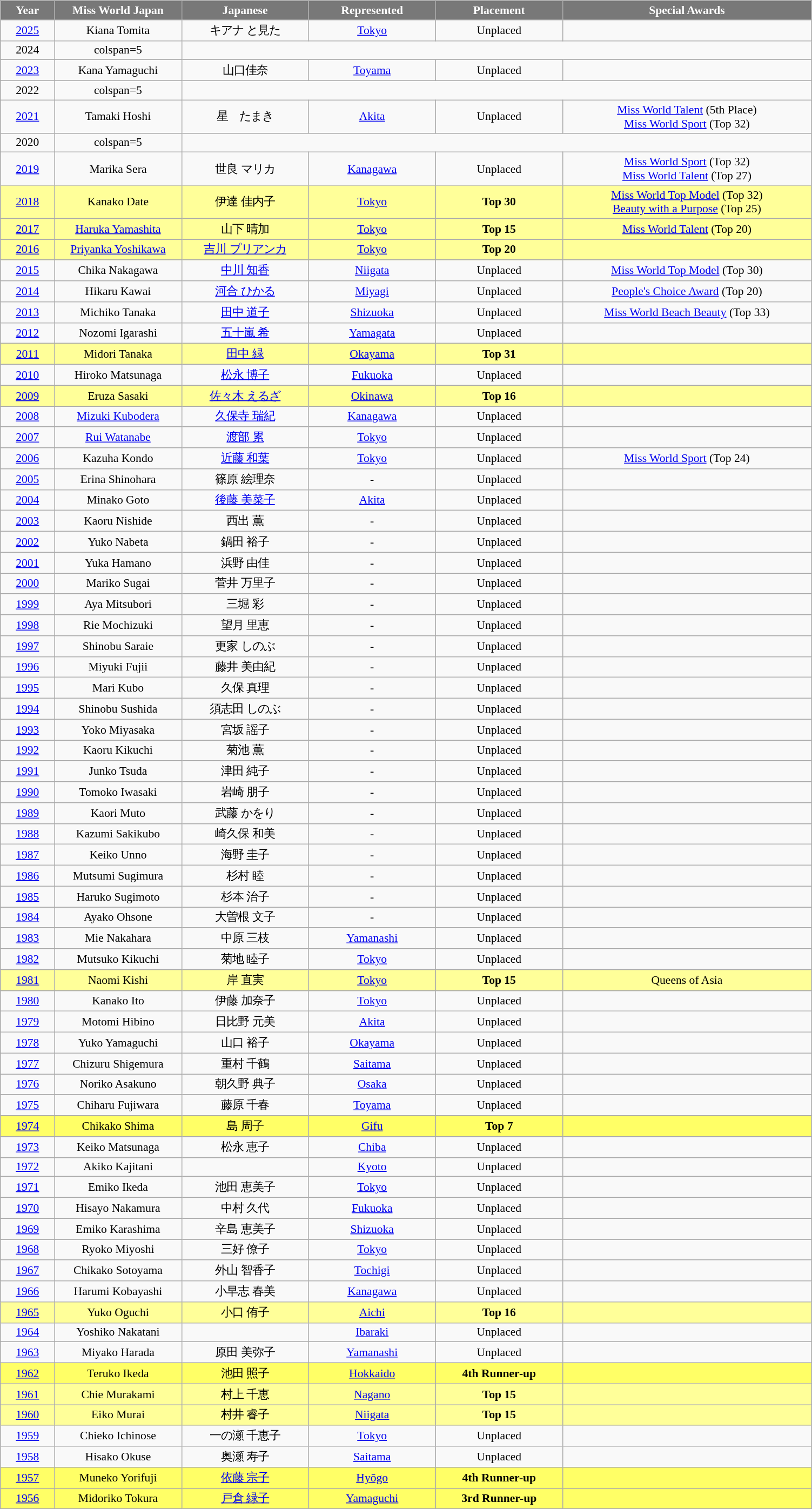<table class="wikitable sortable" style="font-size: 90%; text-align:center">
<tr>
<th width="60" style="background-color:#787878;color:#FFFFFF;">Year</th>
<th width="150" style="background-color:#787878;color:#FFFFFF;">Miss World Japan</th>
<th width="150" style="background-color:#787878;color:#FFFFFF;">Japanese</th>
<th width="150" style="background-color:#787878;color:#FFFFFF;">Represented</th>
<th width="150" style="background-color:#787878;color:#FFFFFF;">Placement</th>
<th width="300" style="background-color:#787878;color:#FFFFFF;">Special Awards</th>
</tr>
<tr>
<td><a href='#'>2025</a></td>
<td>Kiana Tomita</td>
<td>キアナ と見た</td>
<td><a href='#'>Tokyo</a></td>
<td>Unplaced</td>
<td></td>
</tr>
<tr>
<td>2024</td>
<td>colspan=5 </td>
</tr>
<tr>
<td><a href='#'>2023</a></td>
<td>Kana Yamaguchi</td>
<td>山口佳奈</td>
<td><a href='#'>Toyama</a></td>
<td>Unplaced</td>
<td></td>
</tr>
<tr>
<td>2022</td>
<td>colspan=5 </td>
</tr>
<tr>
<td><a href='#'>2021</a></td>
<td>Tamaki Hoshi</td>
<td>星　たまき</td>
<td><a href='#'>Akita</a></td>
<td>Unplaced</td>
<td><a href='#'>Miss World Talent</a> (5th Place)<br> <a href='#'>Miss World Sport</a> (Top 32)</td>
</tr>
<tr>
<td>2020</td>
<td>colspan=5 </td>
</tr>
<tr>
<td><a href='#'>2019</a></td>
<td>Marika Sera</td>
<td>世良 マリカ</td>
<td><a href='#'>Kanagawa</a></td>
<td>Unplaced</td>
<td><a href='#'>Miss World Sport</a> (Top 32)<br><a href='#'>Miss World Talent</a> (Top 27)</td>
</tr>
<tr style="background:#FFFF99;">
<td><a href='#'>2018</a></td>
<td>Kanako Date</td>
<td>伊達 佳内子</td>
<td><a href='#'>Tokyo</a></td>
<td><strong>Top 30</strong></td>
<td><a href='#'>Miss World Top Model</a> (Top 32)<br><a href='#'>Beauty with a Purpose</a> (Top 25)</td>
</tr>
<tr style="background:#FFFF99;">
<td><a href='#'>2017</a></td>
<td><a href='#'>Haruka Yamashita</a></td>
<td>山下 晴加</td>
<td><a href='#'>Tokyo</a></td>
<td><strong>Top 15</strong></td>
<td><a href='#'>Miss World Talent</a> (Top 20)</td>
</tr>
<tr style="background:#FFFF99;">
<td><a href='#'>2016</a></td>
<td><a href='#'>Priyanka Yoshikawa</a></td>
<td><a href='#'>吉川 プリアンカ</a></td>
<td><a href='#'>Tokyo</a></td>
<td><strong>Top 20</strong></td>
<td></td>
</tr>
<tr>
<td><a href='#'>2015</a></td>
<td>Chika Nakagawa</td>
<td><a href='#'>中川 知香</a></td>
<td><a href='#'>Niigata</a></td>
<td>Unplaced</td>
<td><a href='#'>Miss World Top Model</a> (Top 30)</td>
</tr>
<tr>
<td><a href='#'>2014</a></td>
<td>Hikaru Kawai</td>
<td><a href='#'>河合 ひかる</a></td>
<td><a href='#'>Miyagi</a></td>
<td>Unplaced</td>
<td><a href='#'>People's Choice Award</a> (Top 20)</td>
</tr>
<tr>
<td><a href='#'>2013</a></td>
<td>Michiko Tanaka</td>
<td><a href='#'>田中 道子</a></td>
<td><a href='#'>Shizuoka</a></td>
<td>Unplaced</td>
<td><a href='#'>Miss World Beach Beauty</a> (Top 33)</td>
</tr>
<tr>
<td><a href='#'>2012</a></td>
<td>Nozomi Igarashi</td>
<td><a href='#'>五十嵐 希</a></td>
<td><a href='#'>Yamagata</a></td>
<td>Unplaced</td>
<td></td>
</tr>
<tr style="background:#FFFF99;">
<td><a href='#'>2011</a></td>
<td>Midori Tanaka</td>
<td><a href='#'>田中 緑</a></td>
<td><a href='#'>Okayama</a></td>
<td><strong>Top 31</strong></td>
<td></td>
</tr>
<tr>
<td><a href='#'>2010</a></td>
<td>Hiroko Matsunaga</td>
<td><a href='#'>松永 博子</a></td>
<td><a href='#'>Fukuoka</a></td>
<td>Unplaced</td>
<td></td>
</tr>
<tr style="background:#FFFF99;">
<td><a href='#'>2009</a></td>
<td>Eruza Sasaki</td>
<td><a href='#'>佐々木 えるざ</a></td>
<td><a href='#'>Okinawa</a></td>
<td><strong>Top 16</strong></td>
<td></td>
</tr>
<tr>
<td><a href='#'>2008</a></td>
<td><a href='#'>Mizuki Kubodera</a></td>
<td><a href='#'>久保寺 瑞紀</a></td>
<td><a href='#'>Kanagawa</a></td>
<td>Unplaced</td>
<td></td>
</tr>
<tr>
<td><a href='#'>2007</a></td>
<td><a href='#'>Rui Watanabe</a></td>
<td><a href='#'>渡部 累</a></td>
<td><a href='#'>Tokyo</a></td>
<td>Unplaced</td>
<td></td>
</tr>
<tr>
<td><a href='#'>2006</a></td>
<td>Kazuha Kondo</td>
<td><a href='#'>近藤 和葉</a></td>
<td><a href='#'>Tokyo</a></td>
<td>Unplaced</td>
<td><a href='#'>Miss World Sport</a> (Top 24)</td>
</tr>
<tr>
<td><a href='#'>2005</a></td>
<td>Erina Shinohara</td>
<td>篠原 絵理奈</td>
<td>-</td>
<td>Unplaced</td>
<td></td>
</tr>
<tr>
<td><a href='#'>2004</a></td>
<td>Minako Goto</td>
<td><a href='#'>後藤 美菜子</a></td>
<td><a href='#'>Akita</a></td>
<td>Unplaced</td>
<td></td>
</tr>
<tr>
<td><a href='#'>2003</a></td>
<td>Kaoru Nishide</td>
<td>西出 薫</td>
<td>-</td>
<td>Unplaced</td>
<td></td>
</tr>
<tr>
<td><a href='#'>2002</a></td>
<td>Yuko Nabeta</td>
<td>鍋田 裕子</td>
<td>-</td>
<td>Unplaced</td>
<td></td>
</tr>
<tr>
<td><a href='#'>2001</a></td>
<td>Yuka Hamano</td>
<td>浜野 由佳</td>
<td>-</td>
<td>Unplaced</td>
<td></td>
</tr>
<tr>
<td><a href='#'>2000</a></td>
<td>Mariko Sugai</td>
<td>菅井 万里子</td>
<td>-</td>
<td>Unplaced</td>
<td></td>
</tr>
<tr>
<td><a href='#'>1999</a></td>
<td>Aya Mitsubori</td>
<td>三堀 彩</td>
<td>-</td>
<td>Unplaced</td>
<td></td>
</tr>
<tr>
<td><a href='#'>1998</a></td>
<td>Rie Mochizuki</td>
<td>望月 里恵</td>
<td>-</td>
<td>Unplaced</td>
<td></td>
</tr>
<tr>
<td><a href='#'>1997</a></td>
<td>Shinobu Saraie</td>
<td>更家 しのぶ</td>
<td>-</td>
<td>Unplaced</td>
<td></td>
</tr>
<tr>
<td><a href='#'>1996</a></td>
<td>Miyuki Fujii</td>
<td>藤井 美由紀</td>
<td>-</td>
<td>Unplaced</td>
<td></td>
</tr>
<tr>
<td><a href='#'>1995</a></td>
<td>Mari Kubo</td>
<td>久保 真理</td>
<td>-</td>
<td>Unplaced</td>
<td></td>
</tr>
<tr>
<td><a href='#'>1994</a></td>
<td>Shinobu Sushida</td>
<td>須志田 しのぶ</td>
<td>-</td>
<td>Unplaced</td>
<td></td>
</tr>
<tr>
<td><a href='#'>1993</a></td>
<td>Yoko Miyasaka</td>
<td>宮坂 謡子</td>
<td>-</td>
<td>Unplaced</td>
<td></td>
</tr>
<tr>
<td><a href='#'>1992</a></td>
<td>Kaoru Kikuchi</td>
<td>菊池 薫</td>
<td>-</td>
<td>Unplaced</td>
<td></td>
</tr>
<tr>
<td><a href='#'>1991</a></td>
<td>Junko Tsuda</td>
<td>津田 純子</td>
<td>-</td>
<td>Unplaced</td>
<td></td>
</tr>
<tr>
<td><a href='#'>1990</a></td>
<td>Tomoko Iwasaki</td>
<td>岩崎 朋子</td>
<td>-</td>
<td>Unplaced</td>
<td></td>
</tr>
<tr>
<td><a href='#'>1989</a></td>
<td>Kaori Muto</td>
<td>武藤 かをり</td>
<td>-</td>
<td>Unplaced</td>
<td></td>
</tr>
<tr>
<td><a href='#'>1988</a></td>
<td>Kazumi Sakikubo</td>
<td>崎久保 和美</td>
<td>-</td>
<td>Unplaced</td>
<td></td>
</tr>
<tr>
<td><a href='#'>1987</a></td>
<td>Keiko Unno</td>
<td>海野 圭子</td>
<td>-</td>
<td>Unplaced</td>
<td></td>
</tr>
<tr>
<td><a href='#'>1986</a></td>
<td>Mutsumi Sugimura</td>
<td>杉村 睦</td>
<td>-</td>
<td>Unplaced</td>
<td></td>
</tr>
<tr>
<td><a href='#'>1985</a></td>
<td>Haruko Sugimoto</td>
<td>杉本 治子</td>
<td>-</td>
<td>Unplaced</td>
<td></td>
</tr>
<tr>
<td><a href='#'>1984</a></td>
<td>Ayako Ohsone</td>
<td>大曽根 文子</td>
<td>-</td>
<td>Unplaced</td>
<td></td>
</tr>
<tr>
<td><a href='#'>1983</a></td>
<td>Mie Nakahara</td>
<td>中原 三枝</td>
<td><a href='#'>Yamanashi</a></td>
<td>Unplaced</td>
<td></td>
</tr>
<tr>
<td><a href='#'>1982</a></td>
<td>Mutsuko Kikuchi</td>
<td>菊地 睦子</td>
<td><a href='#'>Tokyo</a></td>
<td>Unplaced</td>
<td></td>
</tr>
<tr style="background:#FFFF99;">
<td><a href='#'>1981</a></td>
<td>Naomi Kishi</td>
<td>岸 直実</td>
<td><a href='#'>Tokyo</a></td>
<td><strong>Top 15</strong></td>
<td>Queens of Asia</td>
</tr>
<tr>
<td><a href='#'>1980</a></td>
<td>Kanako Ito</td>
<td>伊藤 加奈子</td>
<td><a href='#'>Tokyo</a></td>
<td>Unplaced</td>
<td></td>
</tr>
<tr>
<td><a href='#'>1979</a></td>
<td>Motomi Hibino</td>
<td>日比野 元美</td>
<td><a href='#'>Akita</a></td>
<td>Unplaced</td>
<td></td>
</tr>
<tr>
<td><a href='#'>1978</a></td>
<td>Yuko Yamaguchi</td>
<td>山口 裕子</td>
<td><a href='#'>Okayama</a></td>
<td>Unplaced</td>
<td></td>
</tr>
<tr>
<td><a href='#'>1977</a></td>
<td>Chizuru Shigemura</td>
<td>重村 千鶴</td>
<td><a href='#'>Saitama</a></td>
<td>Unplaced</td>
<td></td>
</tr>
<tr>
<td><a href='#'>1976</a></td>
<td>Noriko Asakuno</td>
<td>朝久野 典子</td>
<td><a href='#'>Osaka</a></td>
<td>Unplaced</td>
<td></td>
</tr>
<tr>
<td><a href='#'>1975</a></td>
<td>Chiharu Fujiwara</td>
<td>藤原 千春</td>
<td><a href='#'>Toyama</a></td>
<td>Unplaced</td>
<td></td>
</tr>
<tr style="background:#FFFF66;">
<td><a href='#'>1974</a></td>
<td>Chikako Shima</td>
<td>島 周子</td>
<td><a href='#'>Gifu</a></td>
<td><strong>Top 7</strong></td>
<td></td>
</tr>
<tr>
<td><a href='#'>1973</a></td>
<td>Keiko Matsunaga</td>
<td>松永 恵子</td>
<td><a href='#'>Chiba</a></td>
<td>Unplaced</td>
<td></td>
</tr>
<tr>
<td><a href='#'>1972</a></td>
<td>Akiko Kajitani</td>
<td></td>
<td><a href='#'>Kyoto</a></td>
<td>Unplaced</td>
<td></td>
</tr>
<tr>
<td><a href='#'>1971</a></td>
<td>Emiko Ikeda</td>
<td>池田 恵美子</td>
<td><a href='#'>Tokyo</a></td>
<td>Unplaced</td>
<td></td>
</tr>
<tr>
<td><a href='#'>1970</a></td>
<td>Hisayo Nakamura</td>
<td>中村 久代</td>
<td><a href='#'>Fukuoka</a></td>
<td>Unplaced</td>
<td></td>
</tr>
<tr>
<td><a href='#'>1969</a></td>
<td>Emiko Karashima</td>
<td>辛島 恵美子</td>
<td><a href='#'>Shizuoka</a></td>
<td>Unplaced</td>
<td></td>
</tr>
<tr>
<td><a href='#'>1968</a></td>
<td>Ryoko Miyoshi</td>
<td>三好 僚子</td>
<td><a href='#'>Tokyo</a></td>
<td>Unplaced</td>
<td></td>
</tr>
<tr>
<td><a href='#'>1967</a></td>
<td>Chikako Sotoyama</td>
<td>外山 智香子</td>
<td><a href='#'>Tochigi</a></td>
<td>Unplaced</td>
<td></td>
</tr>
<tr>
<td><a href='#'>1966</a></td>
<td>Harumi Kobayashi</td>
<td>小早志 春美</td>
<td><a href='#'>Kanagawa</a></td>
<td>Unplaced</td>
<td></td>
</tr>
<tr style="background:#FFFF99;">
<td><a href='#'>1965</a></td>
<td>Yuko Oguchi</td>
<td>小口 侑子</td>
<td><a href='#'>Aichi</a></td>
<td><strong>Top 16</strong></td>
<td></td>
</tr>
<tr>
<td><a href='#'>1964</a></td>
<td>Yoshiko Nakatani</td>
<td></td>
<td><a href='#'>Ibaraki</a></td>
<td>Unplaced</td>
<td></td>
</tr>
<tr>
<td><a href='#'>1963</a></td>
<td>Miyako Harada</td>
<td>原田 美弥子</td>
<td><a href='#'>Yamanashi</a></td>
<td>Unplaced</td>
<td></td>
</tr>
<tr style="background-color:#FFFF66;">
<td><a href='#'>1962</a></td>
<td>Teruko Ikeda</td>
<td>池田 照子</td>
<td><a href='#'>Hokkaido</a></td>
<td><strong>4th Runner-up</strong></td>
<td></td>
</tr>
<tr style="background:#FFFF99;">
<td><a href='#'>1961</a></td>
<td>Chie Murakami</td>
<td>村上 千恵</td>
<td><a href='#'>Nagano</a></td>
<td><strong>Top 15</strong></td>
<td></td>
</tr>
<tr style="background:#FFFF99;">
<td><a href='#'>1960</a></td>
<td>Eiko Murai</td>
<td>村井 睿子</td>
<td><a href='#'>Niigata</a></td>
<td><strong>Top 15</strong></td>
<td></td>
</tr>
<tr>
<td><a href='#'>1959</a></td>
<td>Chieko Ichinose</td>
<td>一の瀬 千恵子</td>
<td><a href='#'>Tokyo</a></td>
<td>Unplaced</td>
<td></td>
</tr>
<tr>
<td><a href='#'>1958</a></td>
<td>Hisako Okuse</td>
<td>奥瀬 寿子</td>
<td><a href='#'>Saitama</a></td>
<td>Unplaced</td>
<td></td>
</tr>
<tr style="background-color:#FFFF66;">
<td><a href='#'>1957</a></td>
<td>Muneko Yorifuji</td>
<td><a href='#'>依藤 宗子</a></td>
<td><a href='#'>Hyōgo</a></td>
<td><strong>4th Runner-up</strong></td>
<td></td>
</tr>
<tr style="background-color:#FFFF66;">
<td><a href='#'>1956</a></td>
<td>Midoriko Tokura</td>
<td><a href='#'>戸倉 緑子</a></td>
<td><a href='#'>Yamaguchi</a></td>
<td><strong>3rd Runner-up</strong></td>
<td></td>
</tr>
</table>
